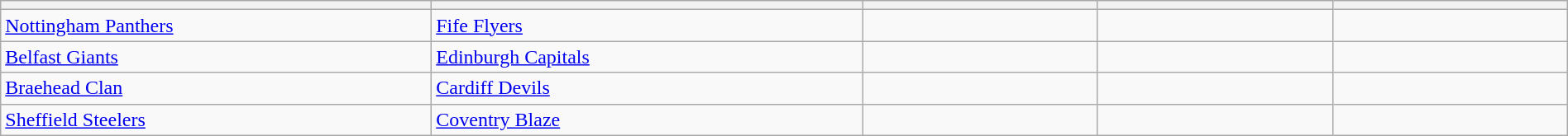<table class="wikitable" style="width: 100%">
<tr>
<th width="27.5%"></th>
<th width="27.5%"></th>
<th width="15%"></th>
<th width="15%"></th>
<th width="15%"></th>
</tr>
<tr align=center>
<td align=left><a href='#'>Nottingham Panthers</a></td>
<td align=left><a href='#'>Fife Flyers</a></td>
<td></td>
<td></td>
<td></td>
</tr>
<tr align=center>
<td align=left><a href='#'>Belfast Giants</a></td>
<td align=left><a href='#'>Edinburgh Capitals</a></td>
<td></td>
<td></td>
<td></td>
</tr>
<tr align=center>
<td align=left><a href='#'>Braehead Clan</a></td>
<td align=left><a href='#'>Cardiff Devils</a></td>
<td></td>
<td></td>
<td></td>
</tr>
<tr align=center>
<td align=left><a href='#'>Sheffield Steelers</a></td>
<td align=left><a href='#'>Coventry Blaze</a></td>
<td></td>
<td></td>
<td></td>
</tr>
</table>
